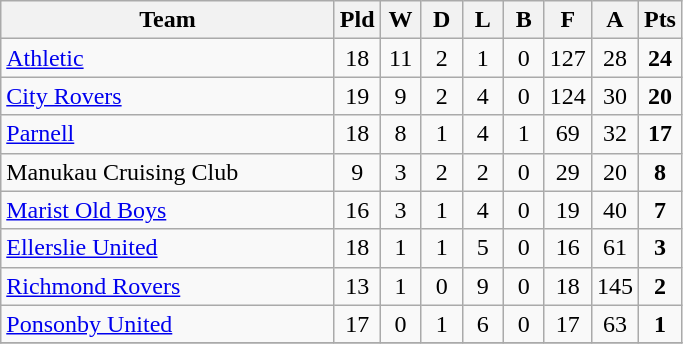<table class="wikitable" style="text-align:center;">
<tr>
<th width=215>Team</th>
<th width=20 abbr="Played">Pld</th>
<th width=20 abbr="Won">W</th>
<th width=20 abbr="Drawn">D</th>
<th width=20 abbr="Lost">L</th>
<th width=20 abbr="Bye">B</th>
<th width=20 abbr="For">F</th>
<th width=20 abbr="Against">A</th>
<th width=20 abbr="Points">Pts</th>
</tr>
<tr>
<td style="text-align:left;"><a href='#'>Athletic</a></td>
<td>18</td>
<td>11</td>
<td>2</td>
<td>1</td>
<td>0</td>
<td>127</td>
<td>28</td>
<td><strong>24</strong></td>
</tr>
<tr>
<td style="text-align:left;"><a href='#'>City Rovers</a></td>
<td>19</td>
<td>9</td>
<td>2</td>
<td>4</td>
<td>0</td>
<td>124</td>
<td>30</td>
<td><strong>20</strong></td>
</tr>
<tr>
<td style="text-align:left;"><a href='#'>Parnell</a></td>
<td>18</td>
<td>8</td>
<td>1</td>
<td>4</td>
<td>1</td>
<td>69</td>
<td>32</td>
<td><strong>17</strong></td>
</tr>
<tr>
<td style="text-align:left;">Manukau Cruising Club</td>
<td>9</td>
<td>3</td>
<td>2</td>
<td>2</td>
<td>0</td>
<td>29</td>
<td>20</td>
<td><strong>8</strong></td>
</tr>
<tr>
<td style="text-align:left;"><a href='#'>Marist Old Boys</a></td>
<td>16</td>
<td>3</td>
<td>1</td>
<td>4</td>
<td>0</td>
<td>19</td>
<td>40</td>
<td><strong>7</strong></td>
</tr>
<tr>
<td style="text-align:left;"><a href='#'>Ellerslie United</a></td>
<td>18</td>
<td>1</td>
<td>1</td>
<td>5</td>
<td>0</td>
<td>16</td>
<td>61</td>
<td><strong>3</strong></td>
</tr>
<tr>
<td style="text-align:left;"><a href='#'>Richmond Rovers</a></td>
<td>13</td>
<td>1</td>
<td>0</td>
<td>9</td>
<td>0</td>
<td>18</td>
<td>145</td>
<td><strong>2</strong></td>
</tr>
<tr>
<td style="text-align:left;"><a href='#'>Ponsonby United</a></td>
<td>17</td>
<td>0</td>
<td>1</td>
<td>6</td>
<td>0</td>
<td>17</td>
<td>63</td>
<td><strong>1</strong></td>
</tr>
<tr>
</tr>
</table>
